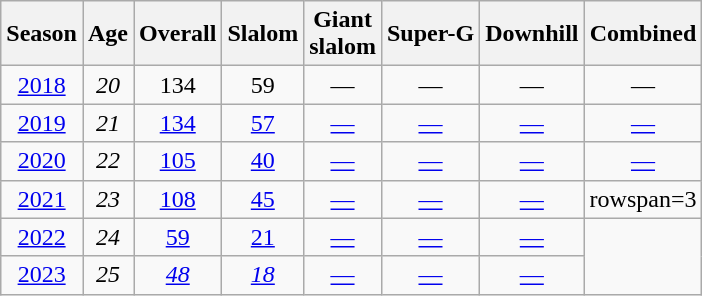<table class=wikitable style="text-align:center">
<tr>
<th>Season</th>
<th>Age</th>
<th>Overall</th>
<th>Slalom</th>
<th>Giant<br>slalom</th>
<th>Super-G</th>
<th>Downhill</th>
<th>Combined</th>
</tr>
<tr>
<td><a href='#'>2018</a></td>
<td><em>20</em></td>
<td>134</td>
<td>59</td>
<td>—</td>
<td>—</td>
<td>—</td>
<td>—</td>
</tr>
<tr>
<td><a href='#'>2019</a></td>
<td><em>21</em></td>
<td><a href='#'>134</a></td>
<td><a href='#'>57</a></td>
<td><a href='#'>—</a></td>
<td><a href='#'>—</a></td>
<td><a href='#'>—</a></td>
<td><a href='#'>—</a></td>
</tr>
<tr>
<td><a href='#'>2020</a></td>
<td><em>22</em></td>
<td><a href='#'>105</a></td>
<td><a href='#'>40</a></td>
<td><a href='#'>—</a></td>
<td><a href='#'>—</a></td>
<td><a href='#'>—</a></td>
<td><a href='#'>—</a></td>
</tr>
<tr>
<td><a href='#'>2021</a></td>
<td><em>23</em></td>
<td><a href='#'>108</a></td>
<td><a href='#'>45</a></td>
<td><a href='#'>—</a></td>
<td><a href='#'>—</a></td>
<td><a href='#'>—</a></td>
<td>rowspan=3 </td>
</tr>
<tr>
<td><a href='#'>2022</a></td>
<td><em>24</em></td>
<td><a href='#'>59</a></td>
<td><a href='#'>21</a></td>
<td><a href='#'>—</a></td>
<td><a href='#'>—</a></td>
<td><a href='#'>—</a></td>
</tr>
<tr>
<td><a href='#'>2023</a></td>
<td><em>25</em></td>
<td><em><a href='#'>48</a></em></td>
<td><em><a href='#'>18</a></em></td>
<td><a href='#'>—</a></td>
<td><a href='#'>—</a></td>
<td><a href='#'>—</a></td>
</tr>
</table>
